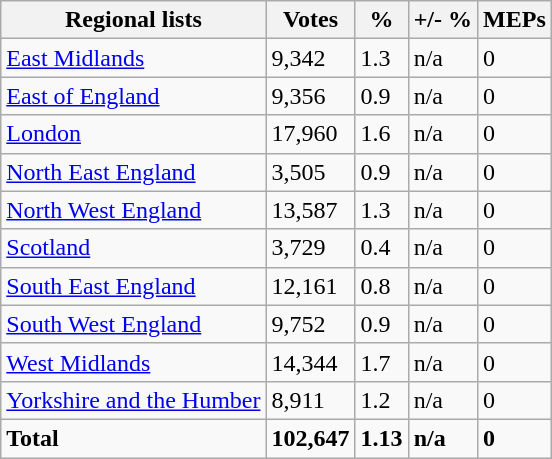<table class="wikitable sortable">
<tr>
<th>Regional lists</th>
<th>Votes</th>
<th>%</th>
<th>+/- %</th>
<th>MEPs</th>
</tr>
<tr>
<td><a href='#'>East Midlands</a></td>
<td>9,342</td>
<td>1.3</td>
<td>n/a</td>
<td>0</td>
</tr>
<tr>
<td><a href='#'>East of England</a></td>
<td>9,356</td>
<td>0.9</td>
<td>n/a</td>
<td>0</td>
</tr>
<tr>
<td><a href='#'>London</a></td>
<td>17,960</td>
<td>1.6</td>
<td>n/a</td>
<td>0</td>
</tr>
<tr>
<td><a href='#'>North East England</a></td>
<td>3,505</td>
<td>0.9</td>
<td>n/a</td>
<td>0</td>
</tr>
<tr>
<td><a href='#'>North West England</a></td>
<td>13,587</td>
<td>1.3</td>
<td>n/a</td>
<td>0</td>
</tr>
<tr>
<td><a href='#'>Scotland</a></td>
<td>3,729</td>
<td>0.4</td>
<td>n/a</td>
<td>0</td>
</tr>
<tr>
<td><a href='#'>South East England</a></td>
<td>12,161</td>
<td>0.8</td>
<td>n/a</td>
<td>0</td>
</tr>
<tr>
<td><a href='#'>South West England</a></td>
<td>9,752</td>
<td>0.9</td>
<td>n/a</td>
<td>0</td>
</tr>
<tr>
<td><a href='#'>West Midlands</a></td>
<td>14,344</td>
<td>1.7</td>
<td>n/a</td>
<td>0</td>
</tr>
<tr>
<td><a href='#'>Yorkshire and the Humber</a></td>
<td>8,911</td>
<td>1.2</td>
<td>n/a</td>
<td>0</td>
</tr>
<tr>
<td><strong>Total</strong></td>
<td><strong>102,647</strong></td>
<td><strong>1.13</strong></td>
<td><strong>n/a</strong></td>
<td><strong>0</strong></td>
</tr>
</table>
